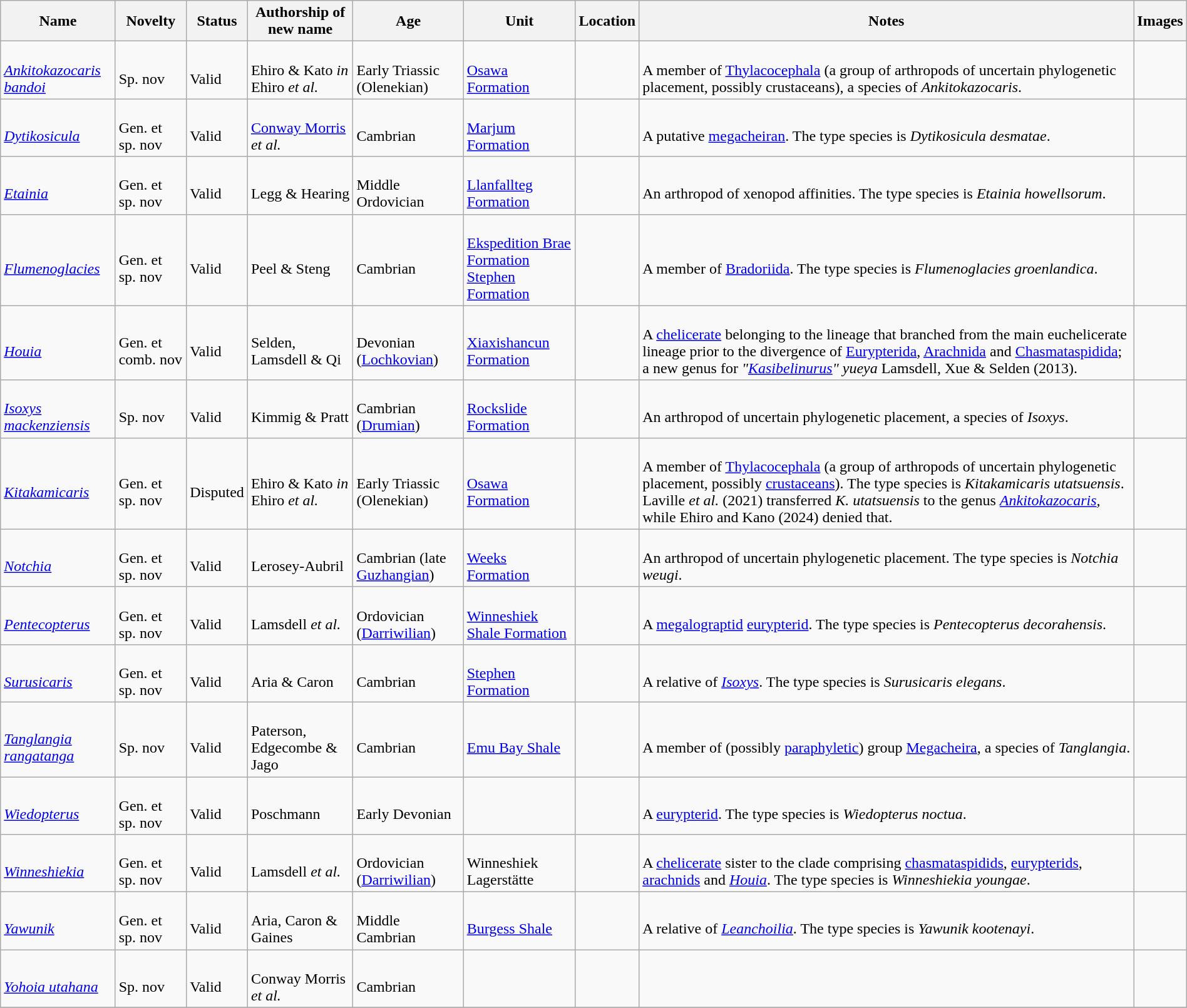<table class="wikitable sortable" align="center" width="100%">
<tr>
<th>Name</th>
<th>Novelty</th>
<th>Status</th>
<th>Authorship of new name</th>
<th>Age</th>
<th>Unit</th>
<th>Location</th>
<th>Notes</th>
<th>Images</th>
</tr>
<tr>
<td><br><em><a href='#'>Ankitokazocaris bandoi</a></em></td>
<td><br>Sp. nov</td>
<td><br>Valid</td>
<td><br>Ehiro & Kato <em>in</em> Ehiro <em>et al.</em></td>
<td><br>Early Triassic (Olenekian)</td>
<td><br><a href='#'>Osawa Formation</a></td>
<td><br></td>
<td><br>A member of <a href='#'>Thylacocephala</a> (a group of arthropods of uncertain phylogenetic placement, possibly crustaceans), a species of <em>Ankitokazocaris</em>.</td>
<td></td>
</tr>
<tr>
<td><br><em><a href='#'>Dytikosicula</a></em></td>
<td><br>Gen. et sp. nov</td>
<td><br>Valid</td>
<td><br><a href='#'>Conway Morris</a> <em>et al.</em></td>
<td><br>Cambrian</td>
<td><br><a href='#'>Marjum Formation</a></td>
<td><br></td>
<td><br>A putative <a href='#'>megacheiran</a>. The type species is <em>Dytikosicula desmatae</em>.</td>
<td></td>
</tr>
<tr>
<td><br><em><a href='#'>Etainia</a></em></td>
<td><br>Gen. et sp. nov</td>
<td><br>Valid</td>
<td><br>Legg & Hearing</td>
<td><br>Middle Ordovician</td>
<td><br><a href='#'>Llanfallteg Formation</a></td>
<td><br></td>
<td><br>An arthropod of xenopod affinities. The type species is <em>Etainia howellsorum</em>.</td>
<td></td>
</tr>
<tr>
<td><br><em><a href='#'>Flumenoglacies</a></em></td>
<td><br>Gen. et sp. nov</td>
<td><br>Valid</td>
<td><br>Peel & Steng</td>
<td><br>Cambrian</td>
<td><br><a href='#'>Ekspedition Brae Formation</a><br>
<a href='#'>Stephen Formation</a></td>
<td><br><br>
</td>
<td><br>A member of <a href='#'>Bradoriida</a>. The type species is <em>Flumenoglacies groenlandica</em>.</td>
<td></td>
</tr>
<tr>
<td><br><em><a href='#'>Houia</a></em></td>
<td><br>Gen. et comb. nov</td>
<td><br>Valid</td>
<td><br>Selden, Lamsdell & Qi</td>
<td><br>Devonian (<a href='#'>Lochkovian</a>)</td>
<td><br><a href='#'>Xiaxishancun Formation</a></td>
<td><br></td>
<td><br>A <a href='#'>chelicerate</a> belonging to the lineage that branched from the main euchelicerate lineage prior to the divergence of <a href='#'>Eurypterida</a>, <a href='#'>Arachnida</a> and <a href='#'>Chasmataspidida</a>; a new genus for <em>"<a href='#'>Kasibelinurus</a>" yueya</em> Lamsdell, Xue & Selden (2013).</td>
<td></td>
</tr>
<tr>
<td><br><em><a href='#'>Isoxys mackenziensis</a></em></td>
<td><br>Sp. nov</td>
<td><br>Valid</td>
<td><br>Kimmig & Pratt</td>
<td><br>Cambrian (<a href='#'>Drumian</a>)</td>
<td><br><a href='#'>Rockslide Formation</a></td>
<td><br></td>
<td><br>An arthropod of uncertain phylogenetic placement, a species of <em>Isoxys</em>.</td>
<td></td>
</tr>
<tr>
<td><br><em><a href='#'>Kitakamicaris</a></em></td>
<td><br>Gen. et sp. nov</td>
<td><br>Disputed</td>
<td><br>Ehiro & Kato <em>in</em> Ehiro <em>et al.</em></td>
<td><br>Early Triassic (Olenekian)</td>
<td><br><a href='#'>Osawa Formation</a></td>
<td><br></td>
<td><br>A member of <a href='#'>Thylacocephala</a> (a group of arthropods of uncertain phylogenetic placement, possibly <a href='#'>crustaceans</a>). The type species is <em>Kitakamicaris utatsuensis</em>. Laville <em>et al.</em> (2021) transferred <em>K. utatsuensis</em> to the genus <em><a href='#'>Ankitokazocaris</a>,</em> while Ehiro and Kano (2024) denied that.</td>
<td></td>
</tr>
<tr>
<td><br><em><a href='#'>Notchia</a></em></td>
<td><br>Gen. et sp. nov</td>
<td><br>Valid</td>
<td><br>Lerosey-Aubril</td>
<td><br>Cambrian (late <a href='#'>Guzhangian</a>)</td>
<td><br><a href='#'>Weeks Formation</a></td>
<td><br></td>
<td><br>An arthropod of uncertain phylogenetic placement. The type species is <em>Notchia weugi</em>.</td>
<td></td>
</tr>
<tr>
<td><br><em><a href='#'>Pentecopterus</a></em></td>
<td><br>Gen. et sp. nov</td>
<td><br>Valid</td>
<td><br>Lamsdell <em>et al.</em></td>
<td><br>Ordovician (<a href='#'>Darriwilian</a>)</td>
<td><br><a href='#'>Winneshiek Shale Formation</a></td>
<td><br></td>
<td><br>A <a href='#'>megalograptid</a> <a href='#'>eurypterid</a>. The type species is <em>Pentecopterus decorahensis</em>.</td>
<td></td>
</tr>
<tr>
<td><br><em><a href='#'>Surusicaris</a></em></td>
<td><br>Gen. et sp. nov</td>
<td><br>Valid</td>
<td><br>Aria & Caron</td>
<td><br>Cambrian</td>
<td><br><a href='#'>Stephen Formation</a></td>
<td><br></td>
<td><br>A relative of <em><a href='#'>Isoxys</a></em>. The type species is <em>Surusicaris elegans</em>.</td>
<td></td>
</tr>
<tr>
<td><br><em><a href='#'>Tanglangia rangatanga</a></em></td>
<td><br>Sp. nov</td>
<td><br>Valid</td>
<td><br>Paterson, Edgecombe & Jago</td>
<td><br>Cambrian</td>
<td><br><a href='#'>Emu Bay Shale</a></td>
<td><br></td>
<td><br>A member of (possibly <a href='#'>paraphyletic</a>) group <a href='#'>Megacheira</a>, a species of <em>Tanglangia</em>.</td>
<td></td>
</tr>
<tr>
<td><br><em><a href='#'>Wiedopterus</a></em></td>
<td><br>Gen. et sp. nov</td>
<td><br>Valid</td>
<td><br>Poschmann</td>
<td><br>Early Devonian</td>
<td></td>
<td><br></td>
<td><br>A <a href='#'>eurypterid</a>. The type species is <em>Wiedopterus noctua</em>.</td>
<td></td>
</tr>
<tr>
<td><br><em><a href='#'>Winneshiekia</a></em></td>
<td><br>Gen. et sp. nov</td>
<td><br>Valid</td>
<td><br>Lamsdell <em>et al.</em></td>
<td><br>Ordovician (<a href='#'>Darriwilian</a>)</td>
<td><br>Winneshiek Lagerstätte</td>
<td><br></td>
<td><br>A <a href='#'>chelicerate</a> sister to the clade comprising <a href='#'>chasmataspidids</a>, <a href='#'>eurypterids</a>, <a href='#'>arachnids</a> and <em><a href='#'>Houia</a></em>. The type species is <em>Winneshiekia youngae</em>.</td>
<td></td>
</tr>
<tr>
<td><br><em><a href='#'>Yawunik</a></em></td>
<td><br>Gen. et sp. nov</td>
<td><br>Valid</td>
<td><br>Aria, Caron & Gaines</td>
<td><br>Middle Cambrian</td>
<td><br><a href='#'>Burgess Shale</a></td>
<td><br></td>
<td><br>A relative of <em><a href='#'>Leanchoilia</a></em>. The type species is <em>Yawunik kootenayi</em>.</td>
<td></td>
</tr>
<tr>
<td><br><em><a href='#'>Yohoia utahana</a></em></td>
<td><br>Sp. nov</td>
<td><br>Valid</td>
<td><br>Conway Morris <em>et al.</em></td>
<td><br>Cambrian</td>
<td></td>
<td><br></td>
<td></td>
<td></td>
</tr>
<tr>
</tr>
</table>
